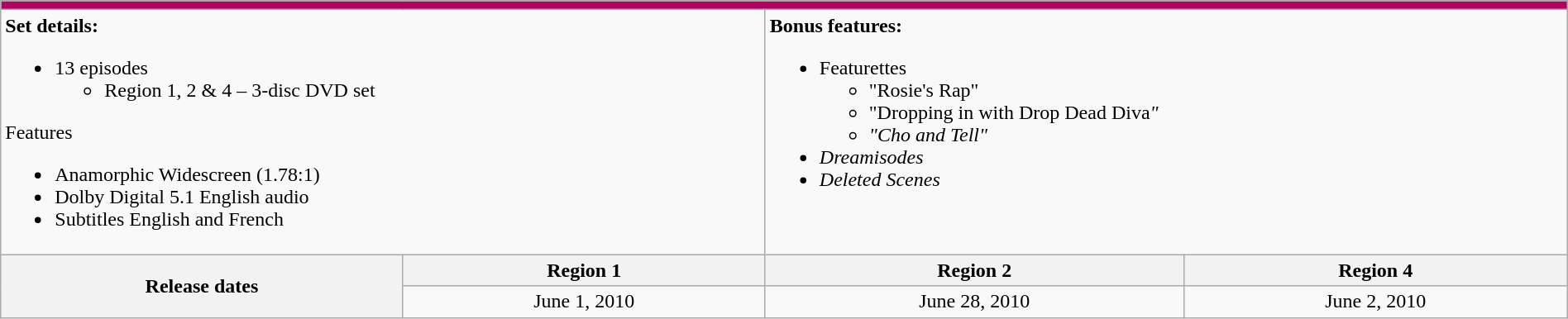<table class="wikitable" width=100%>
<tr>
<td colspan="5" bgcolor="#AE035E"><strong><em></em></strong></td>
</tr>
<tr>
<td colspan="2" valign=top><strong>Set details:</strong><br><ul><li>13 episodes<ul><li>Region 1, 2 & 4 – 3-disc DVD set</li></ul></li></ul>Features<ul><li>Anamorphic Widescreen (1.78:1)</li><li>Dolby Digital 5.1 English audio</li><li>Subtitles English and French</li></ul></td>
<td colspan="3" valign=top><strong>Bonus features:</strong><br><ul><li>Featurettes<ul><li>"Rosie's Rap"</li><li>"Dropping in with Drop Dead Diva<em>"</li><li>"Cho and Tell"</li></ul></li><li>Dreamisodes</li><li>Deleted Scenes</li></ul></td>
</tr>
<tr>
<th rowspan="2">Release dates</th>
<th>Region 1</th>
<th>Region 2</th>
<th>Region 4</th>
</tr>
<tr>
<td align="center">June 1, 2010</td>
<td align="center">June 28, 2010</td>
<td align="center">June 2, 2010</td>
</tr>
</table>
